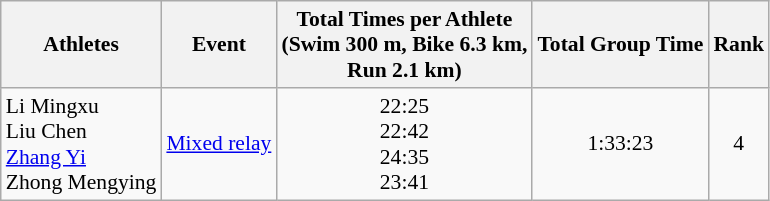<table class=wikitable style=font-size:90%;text-align:center>
<tr>
<th>Athletes</th>
<th>Event</th>
<th>Total Times per Athlete<br>(Swim 300 m, Bike 6.3 km, <br> Run 2.1 km)</th>
<th>Total Group Time</th>
<th>Rank</th>
</tr>
<tr>
<td align=left>Li Mingxu<br>Liu Chen<br><a href='#'>Zhang Yi</a><br>Zhong Mengying</td>
<td align=left><a href='#'>Mixed relay</a></td>
<td>22:25<br>22:42<br>24:35<br>23:41</td>
<td>1:33:23</td>
<td>4</td>
</tr>
</table>
